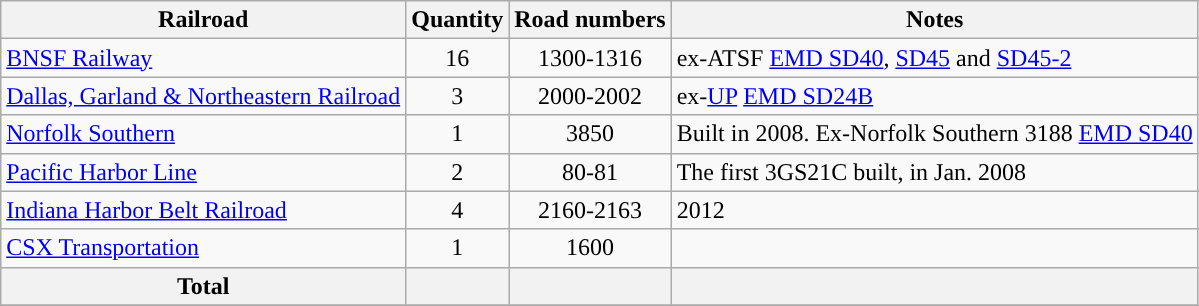<table class="wikitable">
<tr>
<th>Railroad</th>
<th>Quantity</th>
<th>Road numbers</th>
<th>Notes</th>
</tr>
<tr>
<td><a href='#'>BNSF Railway</a></td>
<td style="text-align: center;">16</td>
<td style="text-align: center;">1300-1316</td>
<td>ex-ATSF <a href='#'>EMD SD40</a>, <a href='#'>SD45</a> and <a href='#'>SD45-2</a></td>
</tr>
<tr>
<td><a href='#'>Dallas, Garland & Northeastern Railroad</a></td>
<td style="text-align: center;">3</td>
<td style="text-align: center;">2000-2002</td>
<td>ex-<a href='#'>UP</a> <a href='#'>EMD SD24B</a></td>
</tr>
<tr>
<td><a href='#'>Norfolk Southern</a></td>
<td style="text-align: center;">1</td>
<td style="text-align: center;">3850</td>
<td>Built in 2008. Ex-Norfolk Southern 3188 <a href='#'>EMD SD40</a></td>
</tr>
<tr>
<td><a href='#'>Pacific Harbor Line</a></td>
<td style="text-align: center;">2</td>
<td style="text-align: center;">80-81</td>
<td>The first 3GS21C built, in Jan. 2008</td>
</tr>
<tr>
<td><a href='#'>Indiana Harbor Belt Railroad</a></td>
<td style="text-align: center;">4</td>
<td style="text-align: center;">2160-2163</td>
<td>2012</td>
</tr>
<tr>
<td><a href='#'>CSX Transportation</a></td>
<td style="text-align: center;">1</td>
<td style="text-align: center;">1600</td>
<td></td>
</tr>
<tr>
<th>Total</th>
<th 27></th>
<th></th>
<th></th>
</tr>
<tr>
</tr>
</table>
